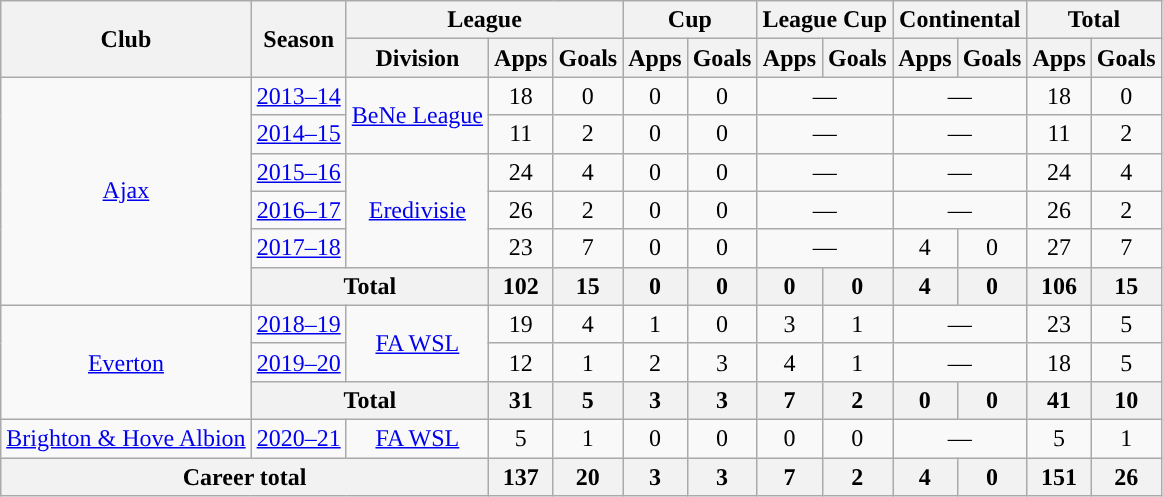<table class="wikitable" style="text-align:center">
<tr>
<th rowspan="2">Club</th>
<th rowspan="2">Season</th>
<th colspan="3">League</th>
<th colspan="2">Cup</th>
<th colspan="2">League Cup</th>
<th colspan="2">Continental</th>
<th colspan="2">Total</th>
</tr>
<tr>
<th>Division</th>
<th>Apps</th>
<th>Goals</th>
<th>Apps</th>
<th>Goals</th>
<th>Apps</th>
<th>Goals</th>
<th>Apps</th>
<th>Goals</th>
<th>Apps</th>
<th>Goals</th>
</tr>
<tr>
<td rowspan="6"><a href='#'>Ajax</a></td>
<td><a href='#'>2013–14</a></td>
<td rowspan="2"><a href='#'>BeNe League</a></td>
<td>18</td>
<td>0</td>
<td>0</td>
<td>0</td>
<td colspan="2">—</td>
<td colspan="2">—</td>
<td>18</td>
<td>0</td>
</tr>
<tr>
<td><a href='#'>2014–15</a></td>
<td>11</td>
<td>2</td>
<td>0</td>
<td>0</td>
<td colspan="2">—</td>
<td colspan="2">—</td>
<td>11</td>
<td>2</td>
</tr>
<tr>
<td><a href='#'>2015–16</a></td>
<td rowspan="3"><a href='#'>Eredivisie</a></td>
<td>24</td>
<td>4</td>
<td>0</td>
<td>0</td>
<td colspan="2">—</td>
<td colspan="2">—</td>
<td>24</td>
<td>4</td>
</tr>
<tr>
<td><a href='#'>2016–17</a></td>
<td>26</td>
<td>2</td>
<td>0</td>
<td>0</td>
<td colspan="2">—</td>
<td colspan="2">—</td>
<td>26</td>
<td>2</td>
</tr>
<tr>
<td><a href='#'>2017–18</a></td>
<td>23</td>
<td>7</td>
<td>0</td>
<td>0</td>
<td colspan="2">—</td>
<td>4</td>
<td>0</td>
<td>27</td>
<td>7</td>
</tr>
<tr>
<th colspan="2">Total</th>
<th>102</th>
<th>15</th>
<th>0</th>
<th>0</th>
<th>0</th>
<th>0</th>
<th>4</th>
<th>0</th>
<th>106</th>
<th>15</th>
</tr>
<tr>
<td rowspan="3"><a href='#'>Everton</a></td>
<td><a href='#'>2018–19</a></td>
<td rowspan="2"><a href='#'>FA WSL</a></td>
<td>19</td>
<td>4</td>
<td>1</td>
<td>0</td>
<td>3</td>
<td>1</td>
<td colspan="2">—</td>
<td>23</td>
<td>5</td>
</tr>
<tr>
<td><a href='#'>2019–20</a></td>
<td>12</td>
<td>1</td>
<td>2</td>
<td>3</td>
<td>4</td>
<td>1</td>
<td colspan="2">—</td>
<td>18</td>
<td>5</td>
</tr>
<tr>
<th colspan="2">Total</th>
<th>31</th>
<th>5</th>
<th>3</th>
<th>3</th>
<th>7</th>
<th>2</th>
<th>0</th>
<th>0</th>
<th>41</th>
<th>10</th>
</tr>
<tr>
<td rowspan="1"><a href='#'>Brighton & Hove Albion</a></td>
<td><a href='#'>2020–21</a></td>
<td rowspan="1"><a href='#'>FA WSL</a></td>
<td>5</td>
<td>1</td>
<td>0</td>
<td>0</td>
<td>0</td>
<td>0</td>
<td colspan="2">—</td>
<td>5</td>
<td>1</td>
</tr>
<tr>
<th colspan="3">Career total</th>
<th>137</th>
<th>20</th>
<th>3</th>
<th>3</th>
<th>7</th>
<th>2</th>
<th>4</th>
<th>0</th>
<th>151</th>
<th>26</th>
</tr>
</table>
